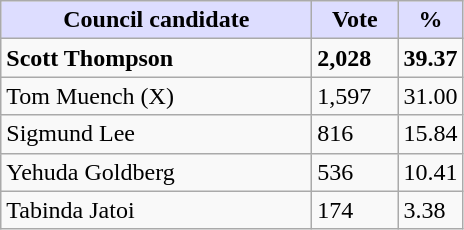<table class="wikitable">
<tr>
<th style="background:#ddf; width:200px;">Council candidate</th>
<th style="background:#ddf; width:50px;">Vote</th>
<th style="background:#ddf; width:30px;">%</th>
</tr>
<tr>
<td><strong>Scott Thompson</strong></td>
<td><strong>2,028</strong></td>
<td><strong>39.37</strong></td>
</tr>
<tr>
<td>Tom Muench (X)</td>
<td>1,597</td>
<td>31.00</td>
</tr>
<tr>
<td>Sigmund Lee</td>
<td>816</td>
<td>15.84</td>
</tr>
<tr>
<td>Yehuda Goldberg</td>
<td>536</td>
<td>10.41</td>
</tr>
<tr>
<td>Tabinda Jatoi</td>
<td>174</td>
<td>3.38</td>
</tr>
</table>
